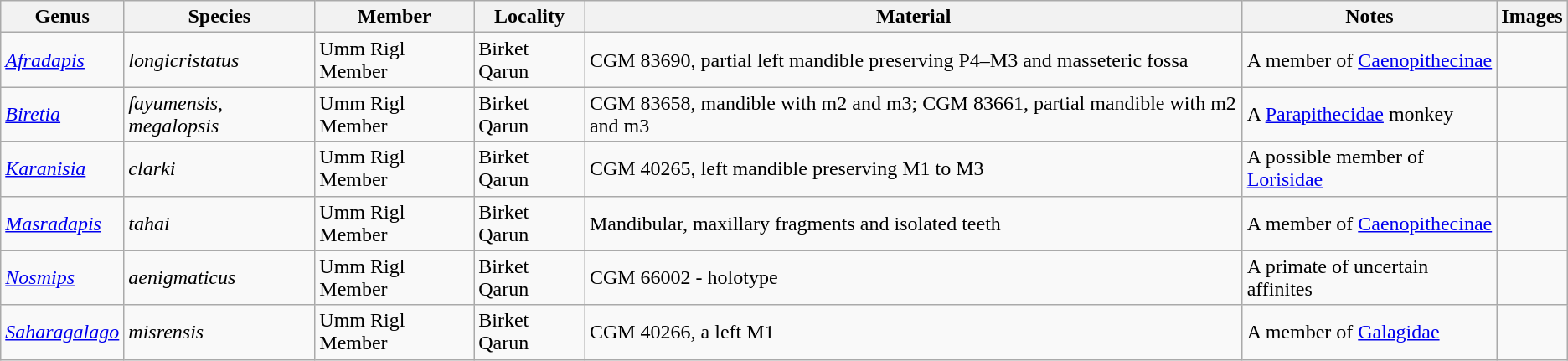<table class="wikitable">
<tr>
<th>Genus</th>
<th>Species</th>
<th>Member</th>
<th>Locality</th>
<th>Material</th>
<th>Notes</th>
<th>Images</th>
</tr>
<tr>
<td><em><a href='#'>Afradapis</a></em></td>
<td><em>longicristatus</em></td>
<td>Umm Rigl Member</td>
<td>Birket Qarun</td>
<td>CGM 83690, partial left mandible preserving P4–M3 and masseteric fossa</td>
<td>A member of <a href='#'>Caenopithecinae</a></td>
<td></td>
</tr>
<tr>
<td><em><a href='#'>Biretia</a></em></td>
<td><em>fayumensis</em>, <em>megalopsis</em></td>
<td>Umm Rigl Member</td>
<td>Birket Qarun</td>
<td>CGM 83658, mandible with m2 and m3; CGM 83661, partial mandible with m2 and m3</td>
<td>A <a href='#'>Parapithecidae</a> monkey</td>
<td></td>
</tr>
<tr>
<td><em><a href='#'>Karanisia</a></em></td>
<td><em>clarki</em></td>
<td>Umm Rigl Member</td>
<td>Birket Qarun</td>
<td>CGM 40265, left mandible preserving M1 to M3</td>
<td>A possible member of <a href='#'>Lorisidae</a></td>
<td></td>
</tr>
<tr>
<td><em><a href='#'>Masradapis</a></em></td>
<td><em>tahai</em></td>
<td>Umm Rigl Member</td>
<td>Birket Qarun</td>
<td>Mandibular, maxillary fragments and isolated teeth</td>
<td>A member of <a href='#'>Caenopithecinae</a></td>
<td></td>
</tr>
<tr>
<td><em><a href='#'>Nosmips</a></em></td>
<td><em>aenigmaticus</em></td>
<td>Umm Rigl Member</td>
<td>Birket Qarun</td>
<td>CGM 66002 - holotype</td>
<td>A primate of uncertain affinites</td>
<td></td>
</tr>
<tr>
<td><em><a href='#'>Saharagalago</a></em></td>
<td><em>misrensis</em></td>
<td>Umm Rigl Member</td>
<td>Birket Qarun</td>
<td>CGM 40266, a left M1</td>
<td>A member of <a href='#'>Galagidae</a></td>
<td></td>
</tr>
</table>
